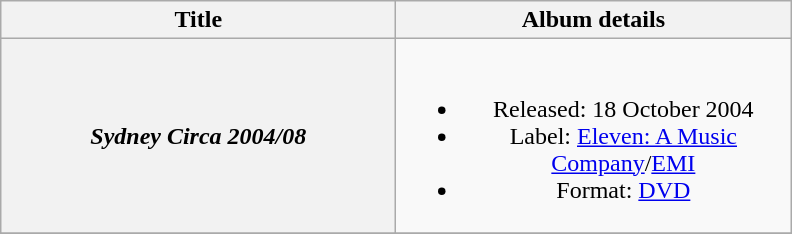<table class="wikitable plainrowheaders" style="text-align:center;" border="1">
<tr>
<th scope="col" rowspan="1" style="width:16em;">Title</th>
<th scope="col" rowspan="1" style="width:16em;">Album details</th>
</tr>
<tr>
<th scope="row"><em>Sydney Circa 2004/08</em></th>
<td><br><ul><li>Released: 18 October 2004</li><li>Label: <a href='#'>Eleven: A Music Company</a>/<a href='#'>EMI</a> </li><li>Format: <a href='#'>DVD</a></li></ul></td>
</tr>
<tr>
</tr>
</table>
